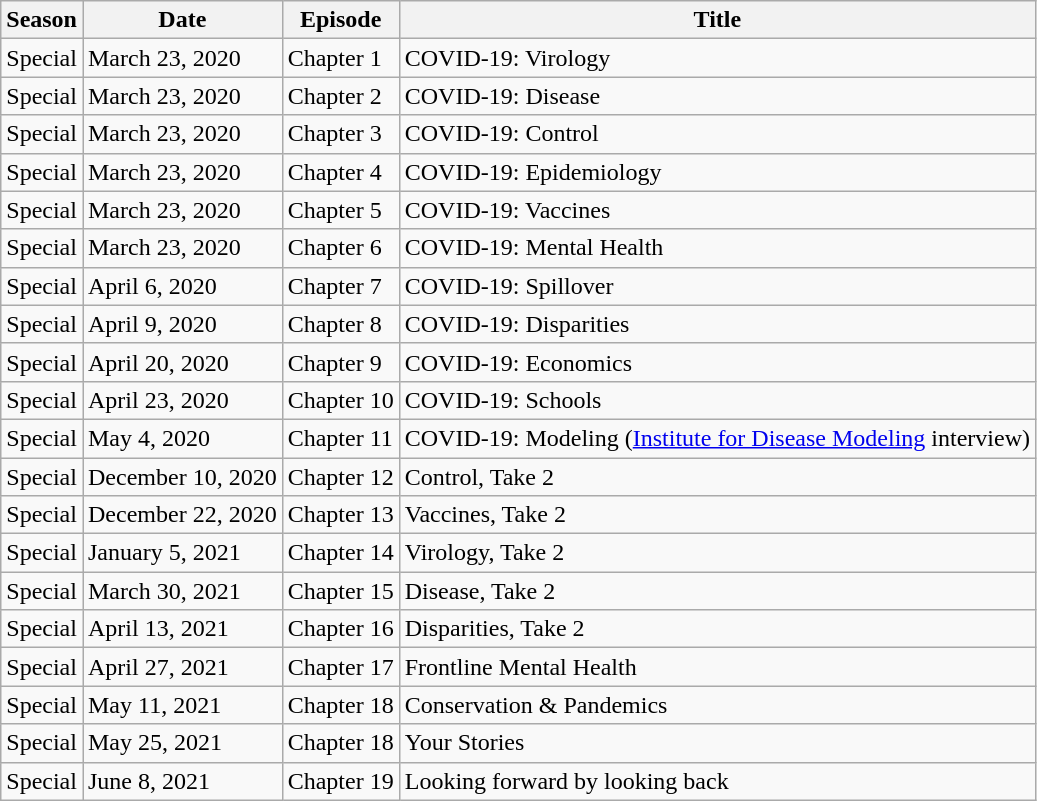<table class="wikitable">
<tr>
<th>Season</th>
<th>Date</th>
<th>Episode</th>
<th>Title</th>
</tr>
<tr>
<td>Special</td>
<td>March 23, 2020</td>
<td>Chapter 1</td>
<td>COVID-19: Virology</td>
</tr>
<tr>
<td>Special</td>
<td>March 23, 2020</td>
<td>Chapter 2</td>
<td>COVID-19: Disease</td>
</tr>
<tr>
<td>Special</td>
<td>March 23, 2020</td>
<td>Chapter 3</td>
<td>COVID-19: Control</td>
</tr>
<tr>
<td>Special</td>
<td>March 23, 2020</td>
<td>Chapter 4</td>
<td>COVID-19: Epidemiology</td>
</tr>
<tr>
<td>Special</td>
<td>March 23, 2020</td>
<td>Chapter 5</td>
<td>COVID-19: Vaccines</td>
</tr>
<tr>
<td>Special</td>
<td>March 23, 2020</td>
<td>Chapter 6</td>
<td>COVID-19: Mental Health</td>
</tr>
<tr>
<td>Special</td>
<td>April 6, 2020</td>
<td>Chapter 7</td>
<td>COVID-19: Spillover</td>
</tr>
<tr>
<td>Special</td>
<td>April 9, 2020</td>
<td>Chapter 8</td>
<td>COVID-19: Disparities</td>
</tr>
<tr>
<td>Special</td>
<td>April 20, 2020</td>
<td>Chapter 9</td>
<td>COVID-19: Economics</td>
</tr>
<tr>
<td>Special</td>
<td>April 23, 2020</td>
<td>Chapter 10</td>
<td>COVID-19: Schools</td>
</tr>
<tr>
<td>Special</td>
<td>May 4, 2020</td>
<td>Chapter 11</td>
<td>COVID-19: Modeling (<a href='#'>Institute for Disease Modeling</a> interview)</td>
</tr>
<tr>
<td>Special</td>
<td>December 10, 2020</td>
<td>Chapter 12</td>
<td>Control, Take 2</td>
</tr>
<tr>
<td>Special</td>
<td>December 22, 2020</td>
<td>Chapter 13</td>
<td>Vaccines, Take 2</td>
</tr>
<tr>
<td>Special</td>
<td>January 5, 2021</td>
<td>Chapter 14</td>
<td>Virology, Take 2</td>
</tr>
<tr>
<td>Special</td>
<td>March 30, 2021</td>
<td>Chapter 15</td>
<td>Disease, Take 2</td>
</tr>
<tr>
<td>Special</td>
<td>April 13, 2021</td>
<td>Chapter 16</td>
<td>Disparities, Take 2</td>
</tr>
<tr>
<td>Special</td>
<td>April 27, 2021</td>
<td>Chapter 17</td>
<td>Frontline Mental Health</td>
</tr>
<tr>
<td>Special</td>
<td>May 11, 2021</td>
<td>Chapter 18</td>
<td>Conservation & Pandemics</td>
</tr>
<tr>
<td>Special</td>
<td>May 25, 2021</td>
<td>Chapter 18</td>
<td>Your Stories</td>
</tr>
<tr>
<td>Special</td>
<td>June 8, 2021</td>
<td>Chapter 19</td>
<td>Looking forward by looking back</td>
</tr>
</table>
